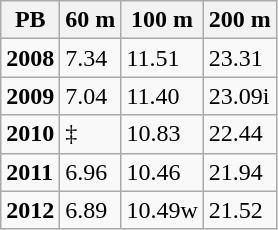<table class="wikitable">
<tr>
<th>PB</th>
<th>60 m</th>
<th>100 m</th>
<th>200 m</th>
</tr>
<tr>
<td><strong>2008</strong></td>
<td>7.34</td>
<td>11.51</td>
<td>23.31</td>
</tr>
<tr>
<td><strong>2009</strong></td>
<td>7.04</td>
<td>11.40</td>
<td>23.09i</td>
</tr>
<tr>
<td><strong>2010</strong></td>
<td>‡</td>
<td>10.83</td>
<td>22.44</td>
</tr>
<tr>
<td><strong>2011</strong></td>
<td>6.96</td>
<td>10.46</td>
<td>21.94</td>
</tr>
<tr>
<td><strong>2012</strong></td>
<td>6.89</td>
<td>10.49w</td>
<td>21.52</td>
</tr>
</table>
